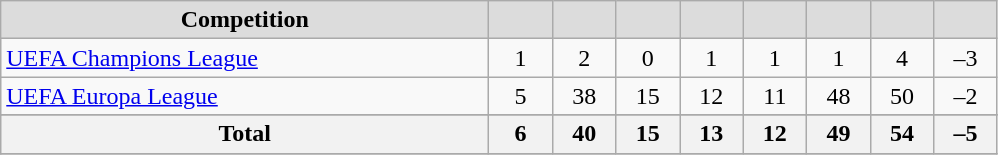<table class="wikitable" style="text-align: center;">
<tr>
<th width="318" style="background:#DCDCDC">Competition</th>
<th width="35" style="background:#DCDCDC"></th>
<th width="35" style="background:#DCDCDC"></th>
<th width="35" style="background:#DCDCDC"></th>
<th width="35" style="background:#DCDCDC"></th>
<th width="35" style="background:#DCDCDC"></th>
<th width="35" style="background:#DCDCDC"></th>
<th width="35" style="background:#DCDCDC"></th>
<th width="35" style="background:#DCDCDC"></th>
</tr>
<tr>
<td align=left><a href='#'>UEFA Champions League</a></td>
<td>1</td>
<td>2</td>
<td>0</td>
<td>1</td>
<td>1</td>
<td>1</td>
<td>4</td>
<td>–3</td>
</tr>
<tr>
<td align=left><a href='#'>UEFA Europa League</a></td>
<td>5</td>
<td>38</td>
<td>15</td>
<td>12</td>
<td>11</td>
<td>48</td>
<td>50</td>
<td>–2</td>
</tr>
<tr>
</tr>
<tr class="sortbottom">
<th>Total</th>
<th>6</th>
<th>40</th>
<th>15</th>
<th>13</th>
<th>12</th>
<th>49</th>
<th>54</th>
<th>–5</th>
</tr>
<tr>
</tr>
</table>
